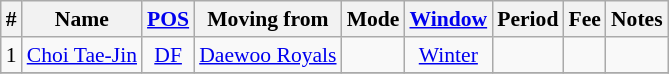<table class="wikitable sortable" style="text-align: center; font-size:90%;">
<tr>
<th>#</th>
<th>Name</th>
<th><a href='#'>POS</a></th>
<th>Moving from</th>
<th>Mode</th>
<th><a href='#'>Window</a></th>
<th>Period</th>
<th>Fee</th>
<th>Notes</th>
</tr>
<tr>
<td>1</td>
<td align=left> <a href='#'>Choi Tae-Jin</a></td>
<td><a href='#'>DF</a></td>
<td align=left> <a href='#'>Daewoo Royals</a></td>
<td></td>
<td><a href='#'>Winter</a></td>
<td></td>
<td></td>
<td></td>
</tr>
<tr>
</tr>
</table>
